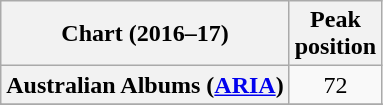<table class="wikitable sortable plainrowheaders" style="text-align:center">
<tr>
<th scope="col">Chart (2016–17)</th>
<th scope="col">Peak<br>position</th>
</tr>
<tr>
<th scope="row">Australian Albums (<a href='#'>ARIA</a>)</th>
<td>72</td>
</tr>
<tr>
</tr>
<tr>
</tr>
<tr>
</tr>
</table>
